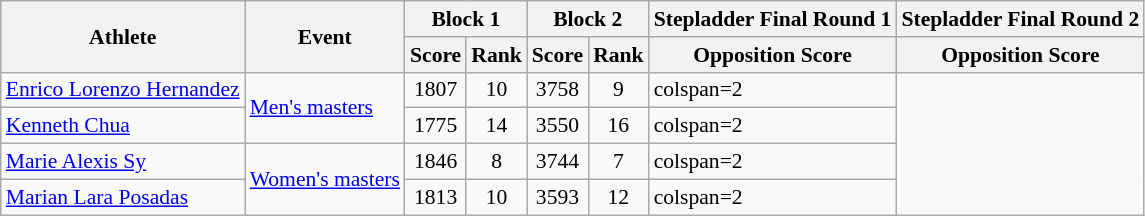<table class="wikitable" border="1" style="font-size:90%">
<tr>
<th rowspan=2>Athlete</th>
<th rowspan=2>Event</th>
<th colspan=2>Block 1</th>
<th colspan=2>Block 2</th>
<th>Stepladder Final Round 1</th>
<th>Stepladder Final Round 2</th>
</tr>
<tr>
<th>Score</th>
<th>Rank</th>
<th>Score</th>
<th>Rank</th>
<th>Opposition Score</th>
<th>Opposition Score</th>
</tr>
<tr>
<td><a href='#'>Enrico Lorenzo Hernandez</a></td>
<td rowspan=2><a href='#'>Men's masters</a></td>
<td align=center>1807</td>
<td align=center>10</td>
<td align=center>3758</td>
<td align=center>9</td>
<td>colspan=2 </td>
</tr>
<tr>
<td><a href='#'>Kenneth Chua</a></td>
<td align=center>1775</td>
<td align=center>14</td>
<td align=center>3550</td>
<td align=center>16</td>
<td>colspan=2 </td>
</tr>
<tr>
<td><a href='#'>Marie Alexis Sy</a></td>
<td rowspan=2><a href='#'>Women's masters</a></td>
<td align=center>1846</td>
<td align=center>8</td>
<td align=center>3744</td>
<td align=center>7</td>
<td>colspan=2 </td>
</tr>
<tr>
<td><a href='#'>Marian Lara Posadas</a></td>
<td align=center>1813</td>
<td align=center>10</td>
<td align=center>3593</td>
<td align=center>12</td>
<td>colspan=2 </td>
</tr>
</table>
